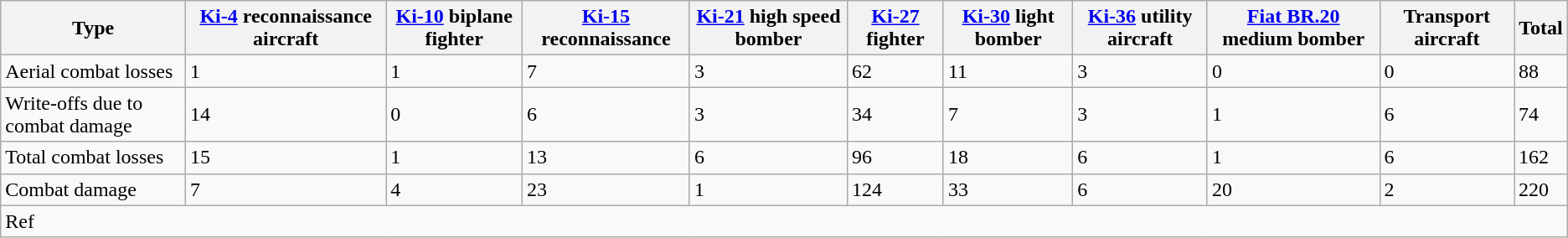<table class="wikitable">
<tr>
<th>Type</th>
<th><a href='#'>Ki-4</a> reconnaissance aircraft</th>
<th><a href='#'>Ki-10</a> biplane fighter</th>
<th><a href='#'>Ki-15</a> reconnaissance</th>
<th><a href='#'>Ki-21</a> high speed bomber</th>
<th><a href='#'>Ki-27</a> fighter</th>
<th><a href='#'>Ki-30</a> light bomber</th>
<th><a href='#'>Ki-36</a> utility aircraft</th>
<th><a href='#'>Fiat BR.20</a> medium bomber</th>
<th>Transport aircraft</th>
<th>Total</th>
</tr>
<tr>
<td>Aerial combat losses</td>
<td>1</td>
<td>1</td>
<td>7</td>
<td>3</td>
<td>62</td>
<td>11</td>
<td>3</td>
<td>0</td>
<td>0</td>
<td>88</td>
</tr>
<tr>
<td>Write-offs due to combat damage</td>
<td>14</td>
<td>0</td>
<td>6</td>
<td>3</td>
<td>34</td>
<td>7</td>
<td>3</td>
<td>1</td>
<td>6</td>
<td>74</td>
</tr>
<tr>
<td>Total combat losses</td>
<td>15</td>
<td>1</td>
<td>13</td>
<td>6</td>
<td>96</td>
<td>18</td>
<td>6</td>
<td>1</td>
<td>6</td>
<td>162</td>
</tr>
<tr>
<td>Combat damage</td>
<td>7</td>
<td>4</td>
<td>23</td>
<td>1</td>
<td>124</td>
<td>33</td>
<td>6</td>
<td>20</td>
<td>2</td>
<td>220</td>
</tr>
<tr>
<td colspan=11>Ref</td>
</tr>
</table>
